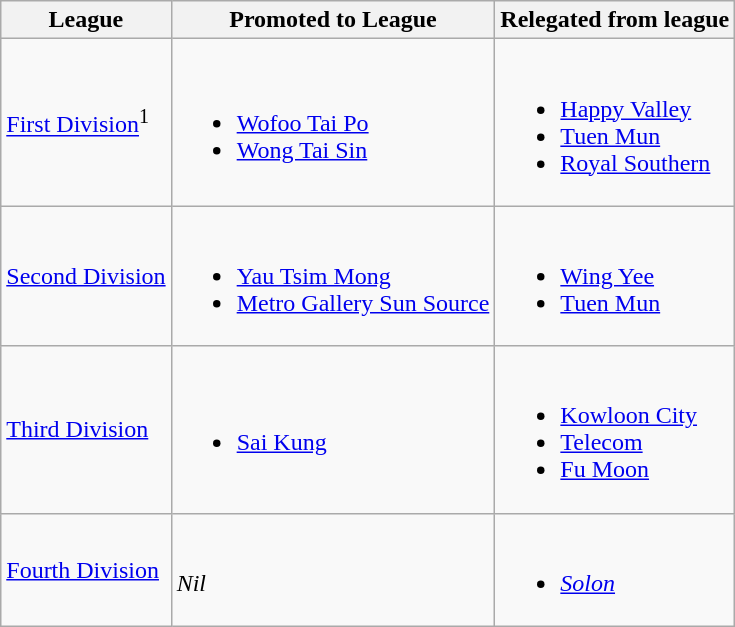<table class="wikitable">
<tr>
<th>League</th>
<th>Promoted to League</th>
<th>Relegated from league</th>
</tr>
<tr>
<td><a href='#'>First Division</a><sup>1</sup></td>
<td><br><ul><li><a href='#'>Wofoo Tai Po</a></li><li><a href='#'>Wong Tai Sin</a></li></ul></td>
<td><br><ul><li><a href='#'>Happy Valley</a></li><li><a href='#'>Tuen Mun</a></li><li><a href='#'>Royal Southern</a></li></ul></td>
</tr>
<tr>
<td><a href='#'>Second Division</a></td>
<td><br><ul><li><a href='#'>Yau Tsim Mong</a></li><li><a href='#'>Metro Gallery Sun Source</a></li></ul></td>
<td><br><ul><li><a href='#'>Wing Yee</a></li><li><a href='#'>Tuen Mun</a></li></ul></td>
</tr>
<tr>
<td><a href='#'>Third Division</a></td>
<td><br><ul><li><a href='#'>Sai Kung</a></li></ul></td>
<td><br><ul><li><a href='#'>Kowloon City</a></li><li><a href='#'>Telecom</a></li><li><a href='#'>Fu Moon</a></li></ul></td>
</tr>
<tr>
<td><a href='#'>Fourth Division</a></td>
<td><br><em>Nil</em></td>
<td><br><ul><li><em><a href='#'>Solon</a></em></li></ul></td>
</tr>
</table>
